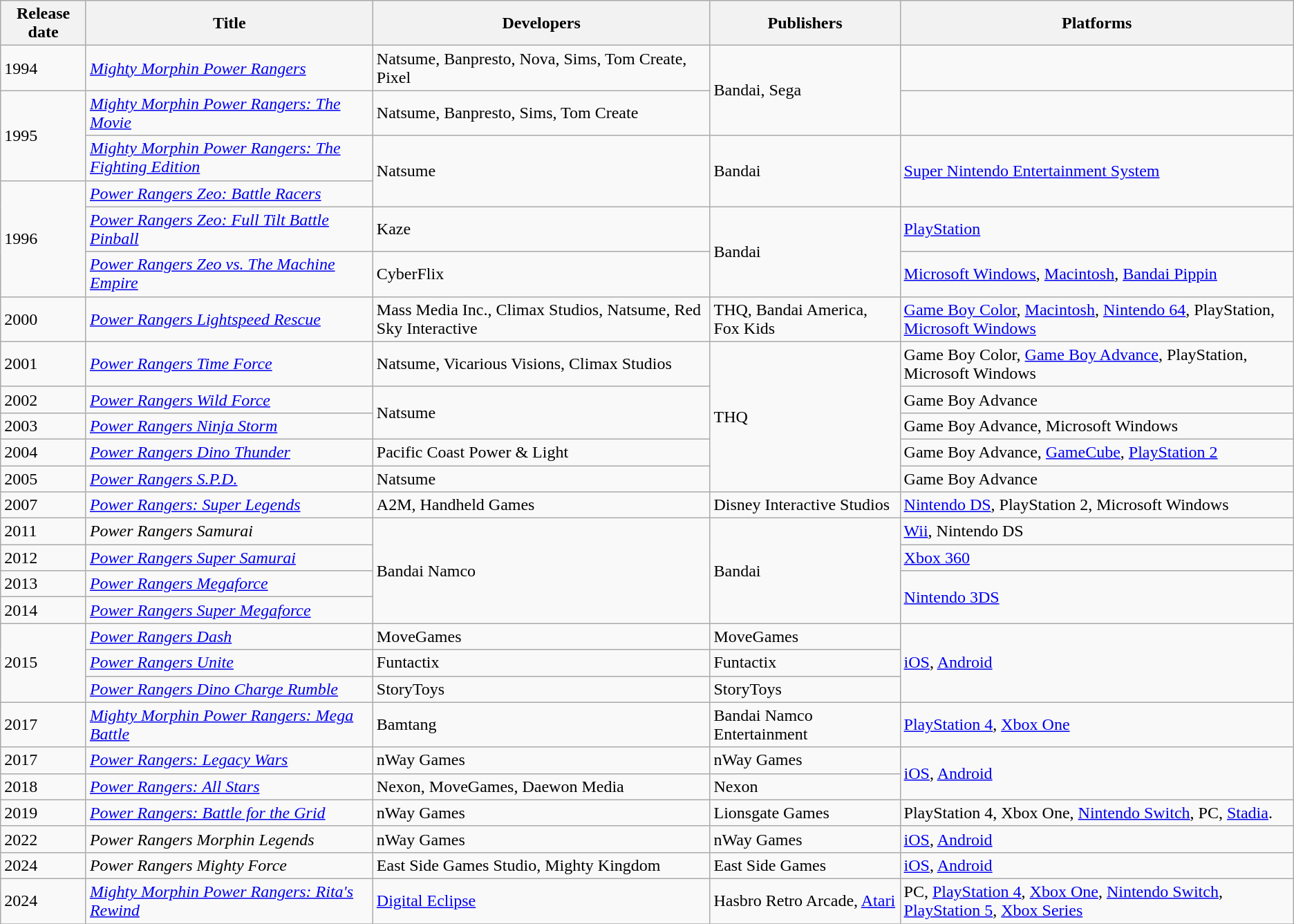<table class = wikitable sortable>
<tr align = center>
<th>Release date</th>
<th>Title</th>
<th>Developers</th>
<th>Publishers</th>
<th>Platforms</th>
</tr>
<tr>
<td>1994</td>
<td><em><a href='#'>Mighty Morphin Power Rangers</a></em></td>
<td>Natsume, Banpresto, Nova, Sims, Tom Create, Pixel</td>
<td rowspan="2">Bandai, Sega</td>
<td></td>
</tr>
<tr>
<td rowspan="2">1995</td>
<td><em><a href='#'>Mighty Morphin Power Rangers: The Movie</a></em></td>
<td>Natsume, Banpresto, Sims, Tom Create</td>
<td> </td>
</tr>
<tr>
<td><em><a href='#'>Mighty Morphin Power Rangers: The Fighting Edition</a></em></td>
<td rowspan="2">Natsume</td>
<td rowspan="2">Bandai</td>
<td rowspan="2"><a href='#'>Super Nintendo Entertainment System</a></td>
</tr>
<tr>
<td rowspan="3">1996</td>
<td><em><a href='#'>Power Rangers Zeo: Battle Racers</a></em></td>
</tr>
<tr>
<td><em><a href='#'>Power Rangers Zeo: Full Tilt Battle Pinball</a></em></td>
<td>Kaze</td>
<td rowspan="2">Bandai</td>
<td><a href='#'>PlayStation</a></td>
</tr>
<tr>
<td><em><a href='#'>Power Rangers Zeo vs. The Machine Empire</a></em></td>
<td>CyberFlix</td>
<td><a href='#'>Microsoft Windows</a>, <a href='#'>Macintosh</a>, <a href='#'>Bandai Pippin</a></td>
</tr>
<tr>
<td>2000</td>
<td><em><a href='#'>Power Rangers Lightspeed Rescue</a></em></td>
<td>Mass Media Inc., Climax Studios, Natsume, Red Sky Interactive</td>
<td>THQ, Bandai America, Fox Kids</td>
<td><a href='#'>Game Boy Color</a>, <a href='#'>Macintosh</a>, <a href='#'>Nintendo 64</a>, PlayStation, <a href='#'>Microsoft Windows</a></td>
</tr>
<tr>
<td>2001</td>
<td><em><a href='#'>Power Rangers Time Force</a></em></td>
<td>Natsume, Vicarious Visions, Climax Studios</td>
<td rowspan="5">THQ</td>
<td>Game Boy Color, <a href='#'>Game Boy Advance</a>, PlayStation, Microsoft Windows</td>
</tr>
<tr>
<td>2002</td>
<td><em><a href='#'>Power Rangers Wild Force</a></em></td>
<td rowspan="2">Natsume</td>
<td>Game Boy Advance</td>
</tr>
<tr>
<td>2003</td>
<td><em><a href='#'>Power Rangers Ninja Storm</a></em></td>
<td>Game Boy Advance, Microsoft Windows</td>
</tr>
<tr>
<td>2004</td>
<td><em><a href='#'>Power Rangers Dino Thunder</a></em></td>
<td>Pacific Coast Power & Light</td>
<td>Game Boy Advance, <a href='#'>GameCube</a>, <a href='#'>PlayStation 2</a></td>
</tr>
<tr>
<td>2005</td>
<td><em><a href='#'>Power Rangers S.P.D.</a></em></td>
<td>Natsume</td>
<td>Game Boy Advance</td>
</tr>
<tr>
<td>2007</td>
<td><em><a href='#'>Power Rangers: Super Legends</a></em></td>
<td>A2M, Handheld Games</td>
<td>Disney Interactive Studios</td>
<td><a href='#'>Nintendo DS</a>, PlayStation 2, Microsoft Windows</td>
</tr>
<tr>
<td>2011</td>
<td><em>Power Rangers Samurai</em></td>
<td rowspan="4">Bandai Namco</td>
<td rowspan="4">Bandai</td>
<td><a href='#'>Wii</a>, Nintendo DS</td>
</tr>
<tr>
<td>2012</td>
<td><em><a href='#'>Power Rangers Super Samurai</a></em></td>
<td><a href='#'>Xbox 360</a></td>
</tr>
<tr>
<td>2013</td>
<td><em><a href='#'>Power Rangers Megaforce</a></em></td>
<td rowspan="2"><a href='#'>Nintendo 3DS</a></td>
</tr>
<tr>
<td>2014</td>
<td><em><a href='#'>Power Rangers Super Megaforce</a></em></td>
</tr>
<tr>
<td rowspan="3">2015</td>
<td><em><a href='#'>Power Rangers Dash</a></em></td>
<td>MoveGames</td>
<td>MoveGames</td>
<td rowspan="3"><a href='#'>iOS</a>, <a href='#'>Android</a></td>
</tr>
<tr>
<td><em><a href='#'>Power Rangers Unite</a></em></td>
<td>Funtactix</td>
<td>Funtactix</td>
</tr>
<tr>
<td><em><a href='#'>Power Rangers Dino Charge Rumble</a></em></td>
<td>StoryToys</td>
<td>StoryToys</td>
</tr>
<tr>
<td>2017</td>
<td><em><a href='#'>Mighty Morphin Power Rangers: Mega Battle</a></em></td>
<td>Bamtang</td>
<td>Bandai Namco Entertainment</td>
<td><a href='#'>PlayStation 4</a>, <a href='#'>Xbox One</a></td>
</tr>
<tr>
<td>2017</td>
<td><em><a href='#'>Power Rangers: Legacy Wars</a></em></td>
<td>nWay Games</td>
<td>nWay Games</td>
<td rowspan="2"><a href='#'>iOS</a>, <a href='#'>Android</a></td>
</tr>
<tr>
<td>2018</td>
<td><em><a href='#'>Power Rangers: All Stars</a></em></td>
<td>Nexon, MoveGames, Daewon Media</td>
<td>Nexon</td>
</tr>
<tr>
<td>2019</td>
<td><em><a href='#'>Power Rangers: Battle for the Grid</a></em></td>
<td>nWay Games</td>
<td>Lionsgate Games</td>
<td>PlayStation 4, Xbox One, <a href='#'>Nintendo Switch</a>, PC, <a href='#'>Stadia</a>.</td>
</tr>
<tr>
<td>2022</td>
<td><em>Power Rangers Morphin Legends</em></td>
<td>nWay Games</td>
<td>nWay Games</td>
<td><a href='#'>iOS</a>, <a href='#'>Android</a></td>
</tr>
<tr>
<td>2024</td>
<td><em>Power Rangers Mighty Force</em></td>
<td>East Side Games Studio, Mighty Kingdom</td>
<td>East Side Games</td>
<td><a href='#'>iOS</a>, <a href='#'>Android</a></td>
</tr>
<tr>
<td>2024</td>
<td><em><a href='#'>Mighty Morphin Power Rangers: Rita's Rewind</a></em></td>
<td><a href='#'>Digital Eclipse</a></td>
<td>Hasbro Retro Arcade, <a href='#'>Atari</a></td>
<td>PC, <a href='#'>PlayStation  4</a>, <a href='#'>Xbox One</a>, <a href='#'>Nintendo Switch</a>, <a href='#'>PlayStation 5</a>, <a href='#'>Xbox Series</a></td>
</tr>
<tr>
</tr>
</table>
